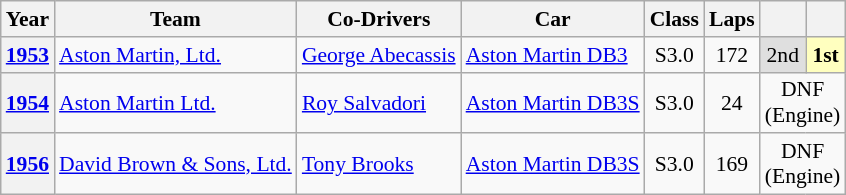<table class="wikitable" style="text-align:center; font-size:90%">
<tr>
<th>Year</th>
<th>Team</th>
<th>Co-Drivers</th>
<th>Car</th>
<th>Class</th>
<th>Laps</th>
<th></th>
<th></th>
</tr>
<tr>
<th><a href='#'>1953</a></th>
<td align="left" nowrap> <a href='#'>Aston Martin, Ltd.</a></td>
<td align="left" nowrap> <a href='#'>George Abecassis</a></td>
<td align="left" nowrap><a href='#'>Aston Martin DB3</a></td>
<td>S3.0</td>
<td>172</td>
<td style="background:#dfdfdf;">2nd</td>
<td style="background:#ffffbf;"><strong>1st</strong></td>
</tr>
<tr>
<th><a href='#'>1954</a></th>
<td align="left" nowrap> <a href='#'>Aston Martin Ltd.</a></td>
<td align="left" nowrap> <a href='#'>Roy Salvadori</a></td>
<td align="left" nowrap><a href='#'>Aston Martin DB3S</a></td>
<td>S3.0</td>
<td>24</td>
<td colspan=2>DNF<br>(Engine)</td>
</tr>
<tr>
<th><a href='#'>1956</a></th>
<td align="left" nowrap> <a href='#'>David Brown & Sons, Ltd.</a></td>
<td align="left" nowrap> <a href='#'>Tony Brooks</a></td>
<td align="left" nowrap><a href='#'>Aston Martin DB3S</a></td>
<td>S3.0</td>
<td>169</td>
<td colspan=2>DNF<br>(Engine)</td>
</tr>
</table>
